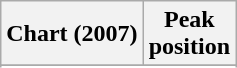<table class="wikitable sortable plainrowheaders" style="text-align:center">
<tr>
<th scope="col">Chart (2007)</th>
<th scope="col">Peak<br>position</th>
</tr>
<tr>
</tr>
<tr>
</tr>
<tr>
</tr>
<tr>
</tr>
</table>
